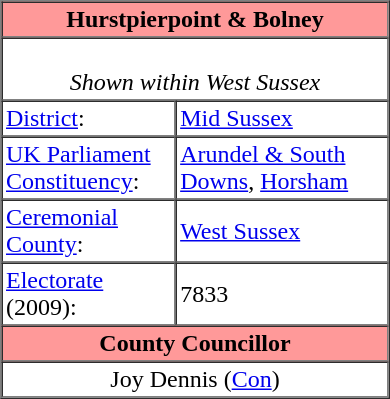<table class="vcard" border=1 cellpadding=2 cellspacing=0 align=right width=260 style=margin-left:0.5em;>
<tr>
<th class="fn org" colspan=2 align=center bgcolor="#ff9999"><strong>Hurstpierpoint & Bolney</strong></th>
</tr>
<tr>
<td colspan=2 align=center><br><em>Shown within West Sussex</em></td>
</tr>
<tr class="note">
<td width="45%"><a href='#'>District</a>:</td>
<td><a href='#'>Mid Sussex</a></td>
</tr>
<tr class="note">
<td><a href='#'>UK Parliament Constituency</a>:</td>
<td><a href='#'>Arundel & South Downs</a>, <a href='#'>Horsham</a></td>
</tr>
<tr class="note">
<td><a href='#'>Ceremonial County</a>:</td>
<td><a href='#'>West Sussex</a></td>
</tr>
<tr class="note">
<td><a href='#'>Electorate</a> (2009):</td>
<td>7833</td>
</tr>
<tr>
<th colspan=2 align=center bgcolor="#ff9999">County Councillor</th>
</tr>
<tr>
<td colspan=2 align=center>Joy Dennis (<a href='#'>Con</a>)</td>
</tr>
</table>
